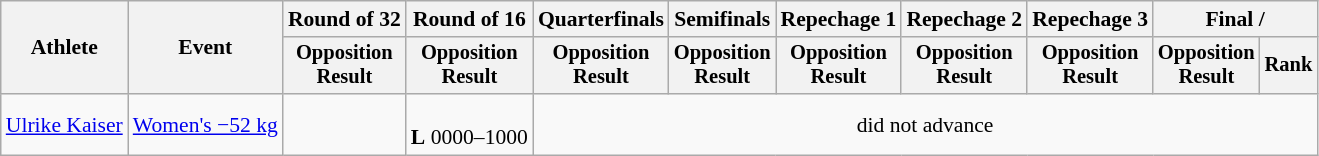<table class="wikitable" style="font-size:90%">
<tr>
<th rowspan="2">Athlete</th>
<th rowspan="2">Event</th>
<th>Round of 32</th>
<th>Round of 16</th>
<th>Quarterfinals</th>
<th>Semifinals</th>
<th>Repechage 1</th>
<th>Repechage 2</th>
<th>Repechage 3</th>
<th colspan=2>Final / </th>
</tr>
<tr style="font-size:95%">
<th>Opposition<br>Result</th>
<th>Opposition<br>Result</th>
<th>Opposition<br>Result</th>
<th>Opposition<br>Result</th>
<th>Opposition<br>Result</th>
<th>Opposition<br>Result</th>
<th>Opposition<br>Result</th>
<th>Opposition<br>Result</th>
<th>Rank</th>
</tr>
<tr align=center>
<td align=left><a href='#'>Ulrike Kaiser</a></td>
<td align=left><a href='#'>Women's −52 kg</a></td>
<td></td>
<td><br><strong>L</strong> 0000–1000</td>
<td colspan=7>did not advance</td>
</tr>
</table>
